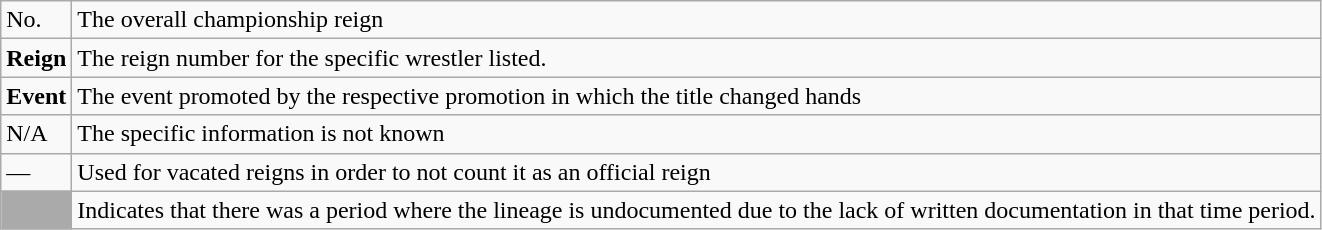<table class="wikitable">
<tr>
<td>No.</td>
<td>The overall championship reign</td>
</tr>
<tr>
<td><strong>Reign</strong></td>
<td>The reign number for the specific wrestler listed.</td>
</tr>
<tr>
<td><strong>Event</strong></td>
<td>The event promoted by the respective promotion in which the title changed hands</td>
</tr>
<tr>
<td>N/A</td>
<td>The specific information is not known</td>
</tr>
<tr>
<td>—</td>
<td>Used for vacated reigns in order to not count it as an official reign</td>
</tr>
<tr>
<td style="background: #aaaaaa;"> </td>
<td>Indicates that there was a period where the lineage is undocumented due to the lack of written documentation in that time period.</td>
</tr>
</table>
